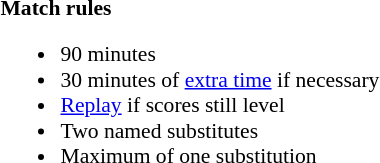<table width=100% style="font-size: 90%">
<tr>
<td width=50% valign=top><br><strong>Match rules</strong><ul><li>90 minutes</li><li>30 minutes of <a href='#'>extra time</a> if necessary</li><li><a href='#'>Replay</a> if scores still level</li><li>Two named substitutes</li><li>Maximum of one substitution</li></ul></td>
</tr>
</table>
